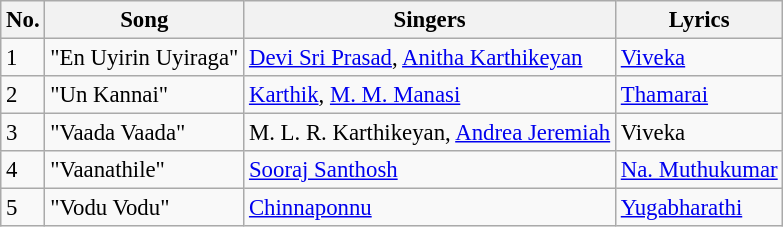<table class="wikitable" style="font-size:95%;">
<tr>
<th>No.</th>
<th>Song</th>
<th>Singers</th>
<th>Lyrics</th>
</tr>
<tr>
<td>1</td>
<td>"En Uyirin Uyiraga"</td>
<td><a href='#'>Devi Sri Prasad</a>, <a href='#'>Anitha Karthikeyan</a></td>
<td><a href='#'>Viveka</a></td>
</tr>
<tr>
<td>2</td>
<td>"Un Kannai"</td>
<td><a href='#'>Karthik</a>, <a href='#'>M. M. Manasi</a></td>
<td><a href='#'>Thamarai</a></td>
</tr>
<tr>
<td>3</td>
<td>"Vaada Vaada"</td>
<td>M. L. R. Karthikeyan, <a href='#'>Andrea Jeremiah</a></td>
<td>Viveka</td>
</tr>
<tr>
<td>4</td>
<td>"Vaanathile"</td>
<td><a href='#'>Sooraj Santhosh</a></td>
<td><a href='#'>Na. Muthukumar</a></td>
</tr>
<tr>
<td>5</td>
<td>"Vodu Vodu"</td>
<td><a href='#'>Chinnaponnu</a></td>
<td><a href='#'>Yugabharathi</a></td>
</tr>
</table>
